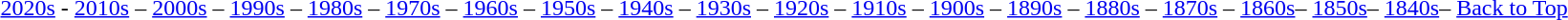<table class="toccolours" align="centre">
<tr>
<td><br><a href='#'>2020s</a>
-
<a href='#'>2010s</a> – <a href='#'>2000s</a> – <a href='#'>1990s</a> – <a href='#'>1980s</a> – <a href='#'>1970s</a> – <a href='#'>1960s</a> – <a href='#'>1950s</a> – <a href='#'>1940s</a> – <a href='#'>1930s</a> – <a href='#'>1920s</a> – <a href='#'>1910s</a> – <a href='#'>1900s</a> – <a href='#'>1890s</a> – <a href='#'>1880s</a> – <a href='#'>1870s</a> – <a href='#'>1860s</a>– <a href='#'>1850s</a>– <a href='#'>1840s</a>– <a href='#'>Back to Top</a></td>
</tr>
</table>
